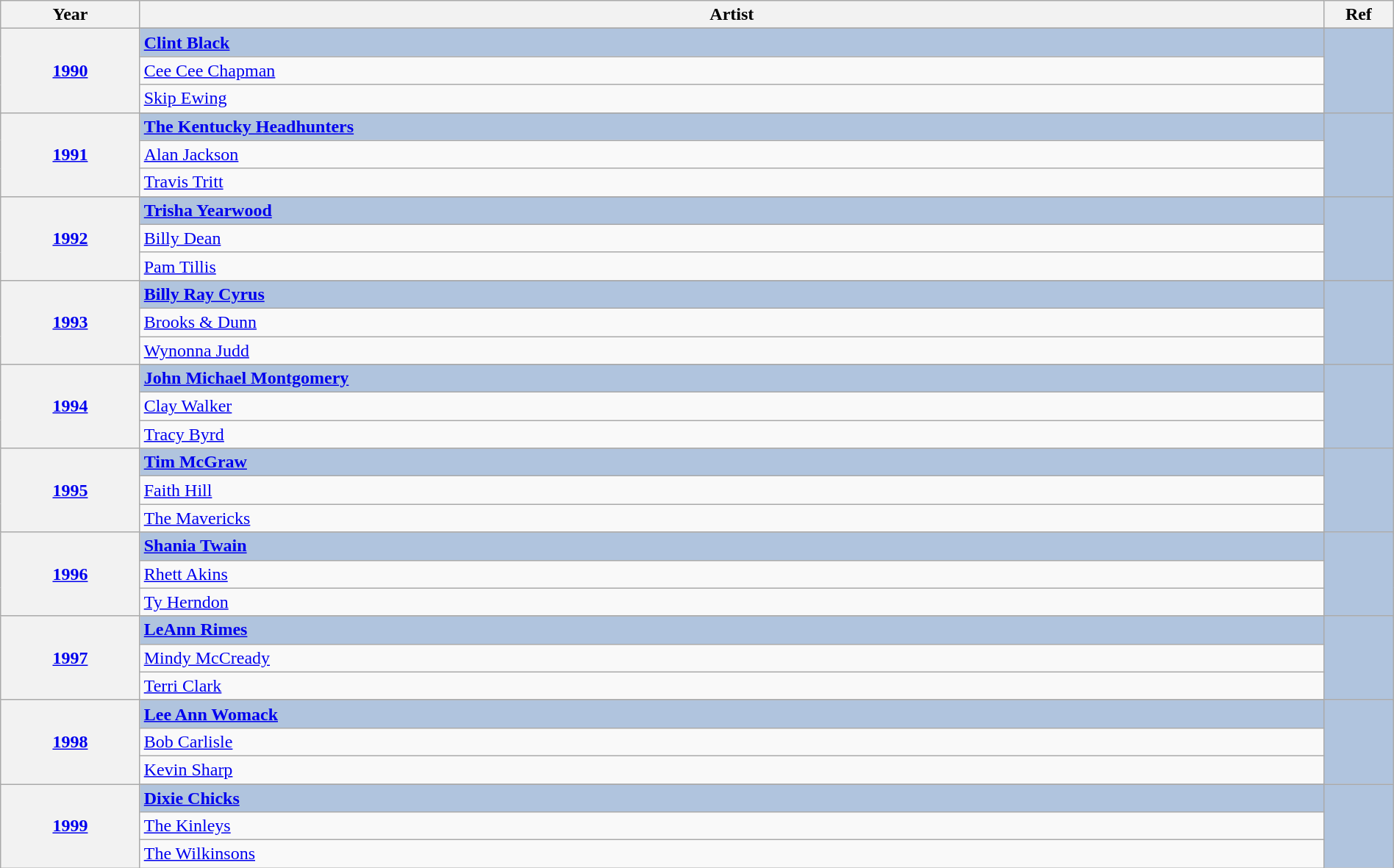<table class="wikitable" width="100%">
<tr>
<th width="10%">Year</th>
<th width="85%">Artist</th>
<th width="5%">Ref</th>
</tr>
<tr>
<th rowspan="4" align="center"><a href='#'>1990<br></a></th>
</tr>
<tr style="background:#B0C4DE">
<td><strong><a href='#'>Clint Black</a></strong></td>
<td rowspan="4" align="center"></td>
</tr>
<tr>
<td><a href='#'>Cee Cee Chapman</a></td>
</tr>
<tr>
<td><a href='#'>Skip Ewing</a></td>
</tr>
<tr>
<th rowspan="4" align="center"><a href='#'>1991<br></a></th>
</tr>
<tr style="background:#B0C4DE">
<td><strong><a href='#'>The Kentucky Headhunters</a></strong></td>
<td rowspan="4" align="center"></td>
</tr>
<tr>
<td><a href='#'>Alan Jackson</a></td>
</tr>
<tr>
<td><a href='#'>Travis Tritt</a></td>
</tr>
<tr>
<th rowspan="4" align="center"><a href='#'>1992<br></a></th>
</tr>
<tr style="background:#B0C4DE">
<td><strong><a href='#'>Trisha Yearwood</a></strong></td>
<td rowspan="4" align="center"></td>
</tr>
<tr>
<td><a href='#'>Billy Dean</a></td>
</tr>
<tr>
<td><a href='#'>Pam Tillis</a></td>
</tr>
<tr>
<th rowspan="4" align="center"><a href='#'>1993<br></a></th>
</tr>
<tr style="background:#B0C4DE">
<td><strong><a href='#'>Billy Ray Cyrus</a></strong></td>
<td rowspan="4" align="center"></td>
</tr>
<tr>
<td><a href='#'>Brooks & Dunn</a></td>
</tr>
<tr>
<td><a href='#'>Wynonna Judd</a></td>
</tr>
<tr>
<th rowspan="4" align="center"><a href='#'>1994<br></a></th>
</tr>
<tr style="background:#B0C4DE">
<td><strong><a href='#'>John Michael Montgomery</a></strong></td>
<td rowspan="4" align="center"></td>
</tr>
<tr>
<td><a href='#'>Clay Walker</a></td>
</tr>
<tr>
<td><a href='#'>Tracy Byrd</a></td>
</tr>
<tr>
<th rowspan="4" align="center"><a href='#'>1995<br></a></th>
</tr>
<tr style="background:#B0C4DE">
<td><strong><a href='#'>Tim McGraw</a></strong></td>
<td rowspan="4" align="center"></td>
</tr>
<tr>
<td><a href='#'>Faith Hill</a></td>
</tr>
<tr>
<td><a href='#'>The Mavericks</a></td>
</tr>
<tr>
<th rowspan="4" align="center"><a href='#'>1996<br></a></th>
</tr>
<tr style="background:#B0C4DE">
<td><strong><a href='#'>Shania Twain</a></strong></td>
<td rowspan="4" align="center"></td>
</tr>
<tr>
<td><a href='#'>Rhett Akins</a></td>
</tr>
<tr>
<td><a href='#'>Ty Herndon</a></td>
</tr>
<tr>
<th rowspan="4" align="center"><a href='#'>1997<br></a></th>
</tr>
<tr style="background:#B0C4DE">
<td><strong><a href='#'>LeAnn Rimes</a></strong></td>
<td rowspan="4" align="center"></td>
</tr>
<tr>
<td><a href='#'>Mindy McCready</a></td>
</tr>
<tr>
<td><a href='#'>Terri Clark</a></td>
</tr>
<tr>
<th rowspan="4" align="center"><a href='#'>1998<br></a></th>
</tr>
<tr style="background:#B0C4DE">
<td><strong><a href='#'>Lee Ann Womack</a></strong></td>
<td rowspan="4" align="center"></td>
</tr>
<tr>
<td><a href='#'>Bob Carlisle</a></td>
</tr>
<tr>
<td><a href='#'>Kevin Sharp</a></td>
</tr>
<tr>
<th rowspan="4" align="center"><a href='#'>1999<br></a></th>
</tr>
<tr style="background:#B0C4DE">
<td><strong><a href='#'>Dixie Chicks</a></strong></td>
<td rowspan="4" align="center"></td>
</tr>
<tr>
<td><a href='#'>The Kinleys</a></td>
</tr>
<tr>
<td><a href='#'>The Wilkinsons</a></td>
</tr>
</table>
